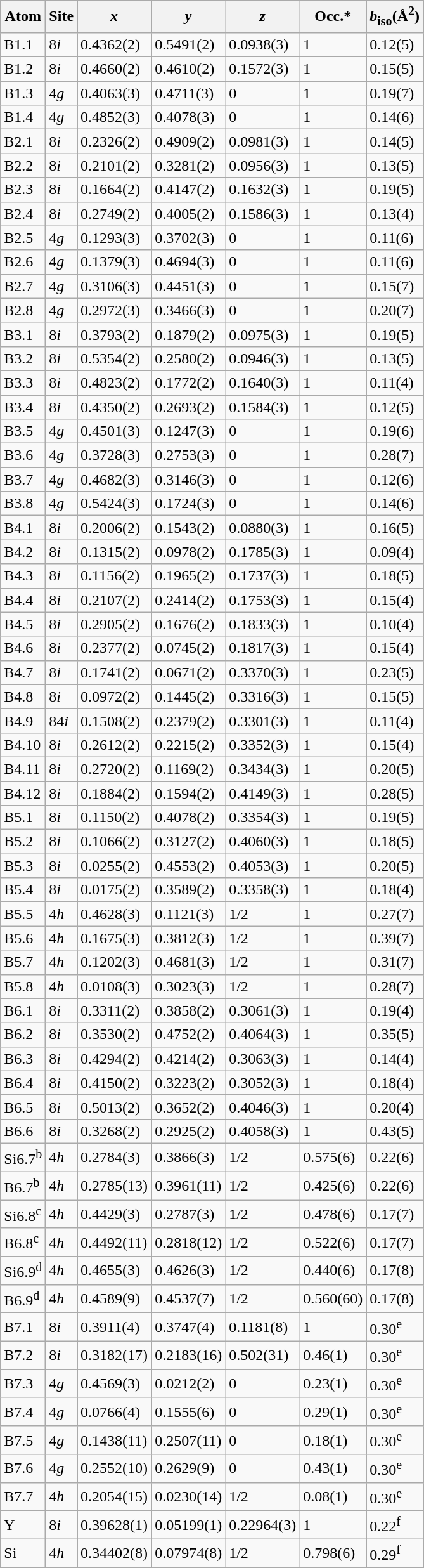<table class="wikitable">
<tr>
<th>Atom</th>
<th>Site</th>
<th><em>x</em></th>
<th><em>y</em></th>
<th><em>z</em></th>
<th>Occ.*</th>
<th><em>b</em><sub>iso</sub>(Å<sup>2</sup>)</th>
</tr>
<tr>
<td>B1.1</td>
<td>8<em>i</em></td>
<td>0.4362(2)</td>
<td>0.5491(2)</td>
<td>0.0938(3)</td>
<td>1</td>
<td>0.12(5)</td>
</tr>
<tr>
<td>B1.2</td>
<td>8<em>i</em></td>
<td>0.4660(2)</td>
<td>0.4610(2)</td>
<td>0.1572(3)</td>
<td>1</td>
<td>0.15(5)</td>
</tr>
<tr>
<td>B1.3</td>
<td>4<em>g</em></td>
<td>0.4063(3)</td>
<td>0.4711(3)</td>
<td>0</td>
<td>1</td>
<td>0.19(7)</td>
</tr>
<tr>
<td>B1.4</td>
<td>4<em>g</em></td>
<td>0.4852(3)</td>
<td>0.4078(3)</td>
<td>0</td>
<td>1</td>
<td>0.14(6)</td>
</tr>
<tr>
<td>B2.1</td>
<td>8<em>i</em></td>
<td>0.2326(2)</td>
<td>0.4909(2)</td>
<td>0.0981(3)</td>
<td>1</td>
<td>0.14(5)</td>
</tr>
<tr>
<td>B2.2</td>
<td>8<em>i</em></td>
<td>0.2101(2)</td>
<td>0.3281(2)</td>
<td>0.0956(3)</td>
<td>1</td>
<td>0.13(5)</td>
</tr>
<tr>
<td>B2.3</td>
<td>8<em>i</em></td>
<td>0.1664(2)</td>
<td>0.4147(2)</td>
<td>0.1632(3)</td>
<td>1</td>
<td>0.19(5)</td>
</tr>
<tr>
<td>B2.4</td>
<td>8<em>i</em></td>
<td>0.2749(2)</td>
<td>0.4005(2)</td>
<td>0.1586(3)</td>
<td>1</td>
<td>0.13(4)</td>
</tr>
<tr>
<td>B2.5</td>
<td>4<em>g</em></td>
<td>0.1293(3)</td>
<td>0.3702(3)</td>
<td>0</td>
<td>1</td>
<td>0.11(6)</td>
</tr>
<tr>
<td>B2.6</td>
<td>4<em>g</em></td>
<td>0.1379(3)</td>
<td>0.4694(3)</td>
<td>0</td>
<td>1</td>
<td>0.11(6)</td>
</tr>
<tr>
<td>B2.7</td>
<td>4<em>g</em></td>
<td>0.3106(3)</td>
<td>0.4451(3)</td>
<td>0</td>
<td>1</td>
<td>0.15(7)</td>
</tr>
<tr>
<td>B2.8</td>
<td>4<em>g</em></td>
<td>0.2972(3)</td>
<td>0.3466(3)</td>
<td>0</td>
<td>1</td>
<td>0.20(7)</td>
</tr>
<tr>
<td>B3.1</td>
<td>8<em>i</em></td>
<td>0.3793(2)</td>
<td>0.1879(2)</td>
<td>0.0975(3)</td>
<td>1</td>
<td>0.19(5)</td>
</tr>
<tr>
<td>B3.2</td>
<td>8<em>i</em></td>
<td>0.5354(2)</td>
<td>0.2580(2)</td>
<td>0.0946(3)</td>
<td>1</td>
<td>0.13(5)</td>
</tr>
<tr>
<td>B3.3</td>
<td>8<em>i</em></td>
<td>0.4823(2)</td>
<td>0.1772(2)</td>
<td>0.1640(3)</td>
<td>1</td>
<td>0.11(4)</td>
</tr>
<tr>
<td>B3.4</td>
<td>8<em>i</em></td>
<td>0.4350(2)</td>
<td>0.2693(2)</td>
<td>0.1584(3)</td>
<td>1</td>
<td>0.12(5)</td>
</tr>
<tr>
<td>B3.5</td>
<td>4<em>g</em></td>
<td>0.4501(3)</td>
<td>0.1247(3)</td>
<td>0</td>
<td>1</td>
<td>0.19(6)</td>
</tr>
<tr>
<td>B3.6</td>
<td>4<em>g</em></td>
<td>0.3728(3)</td>
<td>0.2753(3)</td>
<td>0</td>
<td>1</td>
<td>0.28(7)</td>
</tr>
<tr>
<td>B3.7</td>
<td>4<em>g</em></td>
<td>0.4682(3)</td>
<td>0.3146(3)</td>
<td>0</td>
<td>1</td>
<td>0.12(6)</td>
</tr>
<tr>
<td>B3.8</td>
<td>4<em>g</em></td>
<td>0.5424(3)</td>
<td>0.1724(3)</td>
<td>0</td>
<td>1</td>
<td>0.14(6)</td>
</tr>
<tr>
<td>B4.1</td>
<td>8<em>i</em></td>
<td>0.2006(2)</td>
<td>0.1543(2)</td>
<td>0.0880(3)</td>
<td>1</td>
<td>0.16(5)</td>
</tr>
<tr>
<td>B4.2</td>
<td>8<em>i</em></td>
<td>0.1315(2)</td>
<td>0.0978(2)</td>
<td>0.1785(3)</td>
<td>1</td>
<td>0.09(4)</td>
</tr>
<tr>
<td>B4.3</td>
<td>8<em>i</em></td>
<td>0.1156(2)</td>
<td>0.1965(2)</td>
<td>0.1737(3)</td>
<td>1</td>
<td>0.18(5)</td>
</tr>
<tr>
<td>B4.4</td>
<td>8<em>i</em></td>
<td>0.2107(2)</td>
<td>0.2414(2)</td>
<td>0.1753(3)</td>
<td>1</td>
<td>0.15(4)</td>
</tr>
<tr>
<td>B4.5</td>
<td>8<em>i</em></td>
<td>0.2905(2)</td>
<td>0.1676(2)</td>
<td>0.1833(3)</td>
<td>1</td>
<td>0.10(4)</td>
</tr>
<tr>
<td>B4.6</td>
<td>8<em>i</em></td>
<td>0.2377(2)</td>
<td>0.0745(2)</td>
<td>0.1817(3)</td>
<td>1</td>
<td>0.15(4)</td>
</tr>
<tr>
<td>B4.7</td>
<td>8<em>i</em></td>
<td>0.1741(2)</td>
<td>0.0671(2)</td>
<td>0.3370(3)</td>
<td>1</td>
<td>0.23(5)</td>
</tr>
<tr>
<td>B4.8</td>
<td>8<em>i</em></td>
<td>0.0972(2)</td>
<td>0.1445(2)</td>
<td>0.3316(3)</td>
<td>1</td>
<td>0.15(5)</td>
</tr>
<tr>
<td>B4.9</td>
<td>84<em>i</em></td>
<td>0.1508(2)</td>
<td>0.2379(2)</td>
<td>0.3301(3)</td>
<td>1</td>
<td>0.11(4)</td>
</tr>
<tr>
<td>B4.10</td>
<td>8<em>i</em></td>
<td>0.2612(2)</td>
<td>0.2215(2)</td>
<td>0.3352(3)</td>
<td>1</td>
<td>0.15(4)</td>
</tr>
<tr>
<td>B4.11</td>
<td>8<em>i</em></td>
<td>0.2720(2)</td>
<td>0.1169(2)</td>
<td>0.3434(3)</td>
<td>1</td>
<td>0.20(5)</td>
</tr>
<tr>
<td>B4.12</td>
<td>8<em>i</em></td>
<td>0.1884(2)</td>
<td>0.1594(2)</td>
<td>0.4149(3)</td>
<td>1</td>
<td>0.28(5)</td>
</tr>
<tr>
<td>B5.1</td>
<td>8<em>i</em></td>
<td>0.1150(2)</td>
<td>0.4078(2)</td>
<td>0.3354(3)</td>
<td>1</td>
<td>0.19(5)</td>
</tr>
<tr>
<td>B5.2</td>
<td>8<em>i</em></td>
<td>0.1066(2)</td>
<td>0.3127(2)</td>
<td>0.4060(3)</td>
<td>1</td>
<td>0.18(5)</td>
</tr>
<tr>
<td>B5.3</td>
<td>8<em>i</em></td>
<td>0.0255(2)</td>
<td>0.4553(2)</td>
<td>0.4053(3)</td>
<td>1</td>
<td>0.20(5)</td>
</tr>
<tr>
<td>B5.4</td>
<td>8<em>i</em></td>
<td>0.0175(2)</td>
<td>0.3589(2)</td>
<td>0.3358(3)</td>
<td>1</td>
<td>0.18(4)</td>
</tr>
<tr>
<td>B5.5</td>
<td>4<em>h</em></td>
<td>0.4628(3)</td>
<td>0.1121(3)</td>
<td>1/2</td>
<td>1</td>
<td>0.27(7)</td>
</tr>
<tr>
<td>B5.6</td>
<td>4<em>h</em></td>
<td>0.1675(3)</td>
<td>0.3812(3)</td>
<td>1/2</td>
<td>1</td>
<td>0.39(7)</td>
</tr>
<tr>
<td>B5.7</td>
<td>4<em>h</em></td>
<td>0.1202(3)</td>
<td>0.4681(3)</td>
<td>1/2</td>
<td>1</td>
<td>0.31(7)</td>
</tr>
<tr>
<td>B5.8</td>
<td>4<em>h</em></td>
<td>0.0108(3)</td>
<td>0.3023(3)</td>
<td>1/2</td>
<td>1</td>
<td>0.28(7)</td>
</tr>
<tr>
<td>B6.1</td>
<td>8<em>i</em></td>
<td>0.3311(2)</td>
<td>0.3858(2)</td>
<td>0.3061(3)</td>
<td>1</td>
<td>0.19(4)</td>
</tr>
<tr>
<td>B6.2</td>
<td>8<em>i</em></td>
<td>0.3530(2)</td>
<td>0.4752(2)</td>
<td>0.4064(3)</td>
<td>1</td>
<td>0.35(5)</td>
</tr>
<tr>
<td>B6.3</td>
<td>8<em>i</em></td>
<td>0.4294(2)</td>
<td>0.4214(2)</td>
<td>0.3063(3)</td>
<td>1</td>
<td>0.14(4)</td>
</tr>
<tr>
<td>B6.4</td>
<td>8<em>i</em></td>
<td>0.4150(2)</td>
<td>0.3223(2)</td>
<td>0.3052(3)</td>
<td>1</td>
<td>0.18(4)</td>
</tr>
<tr>
<td>B6.5</td>
<td>8<em>i</em></td>
<td>0.5013(2)</td>
<td>0.3652(2)</td>
<td>0.4046(3)</td>
<td>1</td>
<td>0.20(4)</td>
</tr>
<tr>
<td>B6.6</td>
<td>8<em>i</em></td>
<td>0.3268(2)</td>
<td>0.2925(2)</td>
<td>0.4058(3)</td>
<td>1</td>
<td>0.43(5)</td>
</tr>
<tr>
<td>Si6.7<sup>b</sup></td>
<td>4<em>h</em></td>
<td>0.2784(3)</td>
<td>0.3866(3)</td>
<td>1/2</td>
<td>0.575(6)</td>
<td>0.22(6)</td>
</tr>
<tr>
<td>B6.7<sup>b</sup></td>
<td>4<em>h</em></td>
<td>0.2785(13)</td>
<td>0.3961(11)</td>
<td>1/2</td>
<td>0.425(6)</td>
<td>0.22(6)</td>
</tr>
<tr>
<td>Si6.8<sup>c</sup></td>
<td>4<em>h</em></td>
<td>0.4429(3)</td>
<td>0.2787(3)</td>
<td>1/2</td>
<td>0.478(6)</td>
<td>0.17(7)</td>
</tr>
<tr>
<td>B6.8<sup>c</sup></td>
<td>4<em>h</em></td>
<td>0.4492(11)</td>
<td>0.2818(12)</td>
<td>1/2</td>
<td>0.522(6)</td>
<td>0.17(7)</td>
</tr>
<tr>
<td>Si6.9<sup>d</sup></td>
<td>4<em>h</em></td>
<td>0.4655(3)</td>
<td>0.4626(3)</td>
<td>1/2</td>
<td>0.440(6)</td>
<td>0.17(8)</td>
</tr>
<tr>
<td>B6.9<sup>d</sup></td>
<td>4<em>h</em></td>
<td>0.4589(9)</td>
<td>0.4537(7)</td>
<td>1/2</td>
<td>0.560(60)</td>
<td>0.17(8)</td>
</tr>
<tr>
<td>B7.1</td>
<td>8<em>i</em></td>
<td>0.3911(4)</td>
<td>0.3747(4)</td>
<td>0.1181(8)</td>
<td>1</td>
<td>0.30<sup>e</sup></td>
</tr>
<tr>
<td>B7.2</td>
<td>8<em>i</em></td>
<td>0.3182(17)</td>
<td>0.2183(16)</td>
<td>0.502(31)</td>
<td>0.46(1)</td>
<td>0.30<sup>e</sup></td>
</tr>
<tr>
<td>B7.3</td>
<td>4<em>g</em></td>
<td>0.4569(3)</td>
<td>0.0212(2)</td>
<td>0</td>
<td>0.23(1)</td>
<td>0.30<sup>e</sup></td>
</tr>
<tr>
<td>B7.4</td>
<td>4<em>g</em></td>
<td>0.0766(4)</td>
<td>0.1555(6)</td>
<td>0</td>
<td>0.29(1)</td>
<td>0.30<sup>e</sup></td>
</tr>
<tr>
<td>B7.5</td>
<td>4<em>g</em></td>
<td>0.1438(11)</td>
<td>0.2507(11)</td>
<td>0</td>
<td>0.18(1)</td>
<td>0.30<sup>e</sup></td>
</tr>
<tr>
<td>B7.6</td>
<td>4<em>g</em></td>
<td>0.2552(10)</td>
<td>0.2629(9)</td>
<td>0</td>
<td>0.43(1)</td>
<td>0.30<sup>e</sup></td>
</tr>
<tr>
<td>B7.7</td>
<td>4<em>h</em></td>
<td>0.2054(15)</td>
<td>0.0230(14)</td>
<td>1/2</td>
<td>0.08(1)</td>
<td>0.30<sup>e</sup></td>
</tr>
<tr>
<td>Y</td>
<td>8<em>i</em></td>
<td>0.39628(1)</td>
<td>0.05199(1)</td>
<td>0.22964(3)</td>
<td>1</td>
<td>0.22<sup>f</sup></td>
</tr>
<tr>
<td>Si</td>
<td>4<em>h</em></td>
<td>0.34402(8)</td>
<td>0.07974(8)</td>
<td>1/2</td>
<td>0.798(6)</td>
<td>0.29<sup>f</sup></td>
</tr>
</table>
